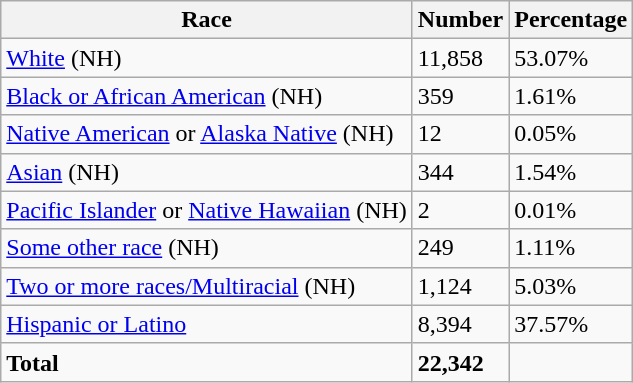<table class="wikitable">
<tr>
<th>Race</th>
<th>Number</th>
<th>Percentage</th>
</tr>
<tr>
<td><a href='#'>White</a> (NH)</td>
<td>11,858</td>
<td>53.07%</td>
</tr>
<tr>
<td><a href='#'>Black or African American</a> (NH)</td>
<td>359</td>
<td>1.61%</td>
</tr>
<tr>
<td><a href='#'>Native American</a> or <a href='#'>Alaska Native</a> (NH)</td>
<td>12</td>
<td>0.05%</td>
</tr>
<tr>
<td><a href='#'>Asian</a> (NH)</td>
<td>344</td>
<td>1.54%</td>
</tr>
<tr>
<td><a href='#'>Pacific Islander</a> or <a href='#'>Native Hawaiian</a> (NH)</td>
<td>2</td>
<td>0.01%</td>
</tr>
<tr>
<td><a href='#'>Some other race</a> (NH)</td>
<td>249</td>
<td>1.11%</td>
</tr>
<tr>
<td><a href='#'>Two or more races/Multiracial</a> (NH)</td>
<td>1,124</td>
<td>5.03%</td>
</tr>
<tr>
<td><a href='#'>Hispanic or Latino</a></td>
<td>8,394</td>
<td>37.57%</td>
</tr>
<tr>
<td><strong>Total</strong></td>
<td><strong>22,342</strong></td>
<td></td>
</tr>
</table>
